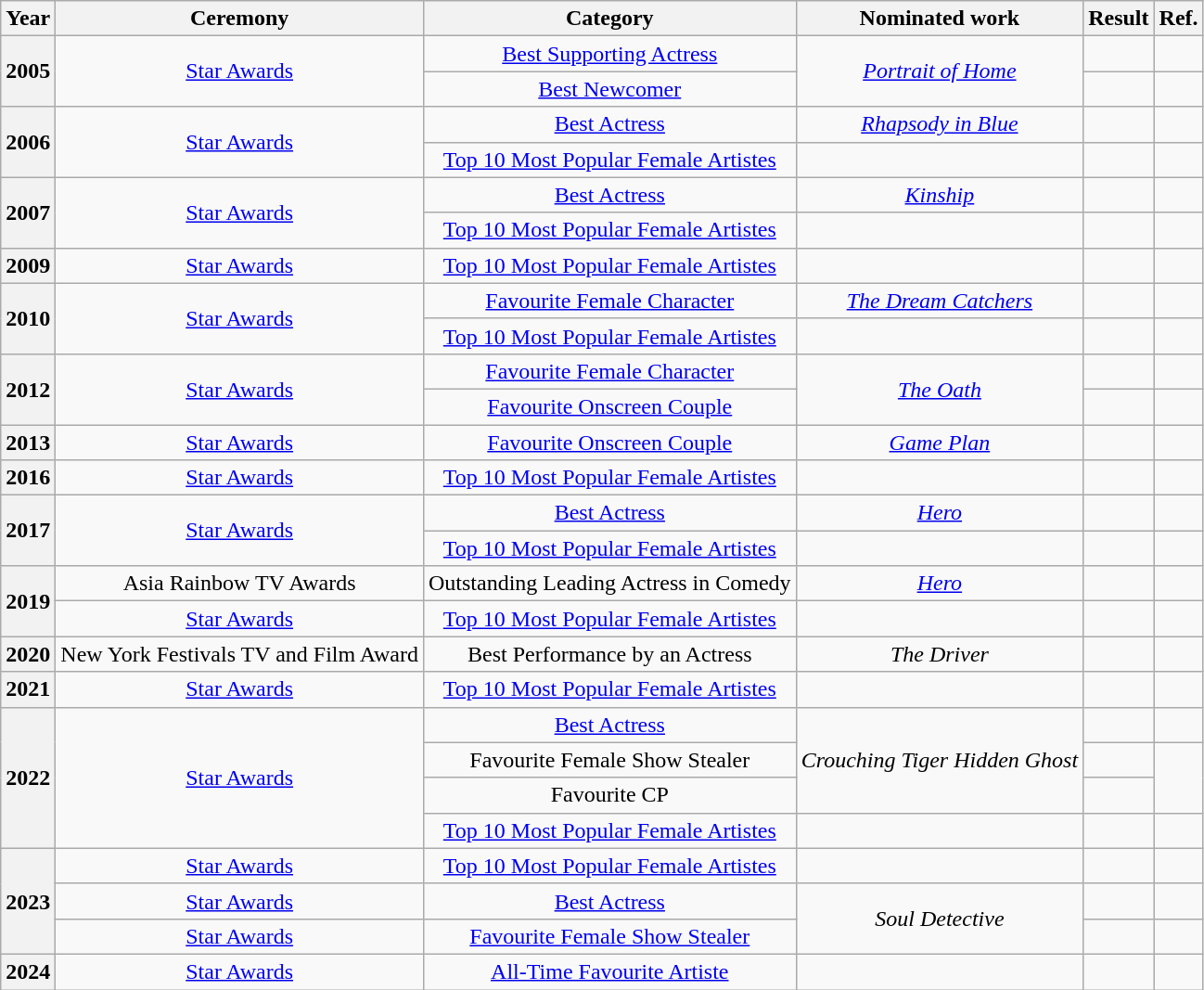<table class="wikitable sortable plainrowheaders" style="text-align: center;">
<tr>
<th scope="col">Year</th>
<th scope="col">Ceremony</th>
<th scope="col">Category</th>
<th scope="col">Nominated work</th>
<th scope="col">Result</th>
<th scope="col" class="unsortable">Ref.</th>
</tr>
<tr>
<th scope="row" rowspan="2">2005</th>
<td rowspan="2"><a href='#'>Star Awards</a></td>
<td><a href='#'>Best Supporting Actress</a></td>
<td rowspan="2"><em><a href='#'>Portrait of Home</a></em> </td>
<td></td>
<td></td>
</tr>
<tr>
<td><a href='#'>Best Newcomer</a></td>
<td></td>
<td></td>
</tr>
<tr>
<th scope="row" rowspan="2">2006</th>
<td rowspan="2"><a href='#'>Star Awards</a></td>
<td><a href='#'>Best Actress</a></td>
<td><em><a href='#'>Rhapsody in Blue</a></em> </td>
<td></td>
<td></td>
</tr>
<tr>
<td><a href='#'>Top 10 Most Popular Female Artistes</a></td>
<td></td>
<td></td>
<td></td>
</tr>
<tr>
<th scope="row" rowspan="2">2007</th>
<td rowspan="2"><a href='#'>Star Awards</a></td>
<td><a href='#'>Best Actress</a></td>
<td><em><a href='#'>Kinship</a></em> </td>
<td></td>
<td></td>
</tr>
<tr>
<td><a href='#'>Top 10 Most Popular Female Artistes</a></td>
<td></td>
<td></td>
<td></td>
</tr>
<tr>
<th scope="row">2009</th>
<td><a href='#'>Star Awards</a></td>
<td><a href='#'>Top 10 Most Popular Female Artistes</a></td>
<td></td>
<td></td>
<td></td>
</tr>
<tr>
<th scope="row" rowspan="2">2010</th>
<td rowspan="2"><a href='#'>Star Awards</a></td>
<td><a href='#'>Favourite Female Character</a></td>
<td><em><a href='#'>The Dream Catchers</a></em> </td>
<td></td>
<td></td>
</tr>
<tr>
<td><a href='#'>Top 10 Most Popular Female Artistes</a></td>
<td></td>
<td></td>
<td></td>
</tr>
<tr>
<th scope="row" rowspan="2">2012</th>
<td rowspan="2"><a href='#'>Star Awards</a></td>
<td><a href='#'>Favourite Female Character</a></td>
<td rowspan="2"><em><a href='#'>The Oath</a></em> </td>
<td></td>
<td></td>
</tr>
<tr>
<td><a href='#'>Favourite Onscreen Couple</a> <br> </td>
<td></td>
<td></td>
</tr>
<tr>
<th scope="row">2013</th>
<td><a href='#'>Star Awards</a></td>
<td><a href='#'>Favourite Onscreen Couple</a> <br> </td>
<td><em><a href='#'>Game Plan</a></em> </td>
<td></td>
<td></td>
</tr>
<tr>
<th scope="row">2016</th>
<td><a href='#'>Star Awards</a></td>
<td><a href='#'>Top 10 Most Popular Female Artistes</a></td>
<td></td>
<td></td>
<td></td>
</tr>
<tr>
<th scope="row" rowspan="2">2017</th>
<td rowspan="2"><a href='#'>Star Awards</a></td>
<td><a href='#'>Best Actress</a></td>
<td><em><a href='#'>Hero</a></em> </td>
<td></td>
<td></td>
</tr>
<tr>
<td><a href='#'>Top 10 Most Popular Female Artistes</a></td>
<td></td>
<td></td>
<td></td>
</tr>
<tr>
<th rowspan="2" scope="row">2019</th>
<td>Asia Rainbow TV Awards</td>
<td>Outstanding Leading Actress in Comedy</td>
<td><em><a href='#'>Hero</a></em> </td>
<td></td>
<td></td>
</tr>
<tr>
<td><a href='#'>Star Awards</a></td>
<td><a href='#'>Top 10 Most Popular Female Artistes</a></td>
<td></td>
<td></td>
<td></td>
</tr>
<tr>
<th scope="row">2020</th>
<td>New York Festivals TV and Film Award</td>
<td>Best Performance by an Actress</td>
<td><em>The Driver</em> </td>
<td></td>
<td></td>
</tr>
<tr>
<th scope="row">2021</th>
<td><a href='#'>Star Awards</a></td>
<td><a href='#'>Top 10 Most Popular Female Artistes</a></td>
<td></td>
<td></td>
<td></td>
</tr>
<tr>
<th scope="row" rowspan="4">2022</th>
<td rowspan="4"><a href='#'>Star Awards</a></td>
<td><a href='#'>Best Actress</a></td>
<td rowspan="3"><em>Crouching Tiger Hidden Ghost</em> </td>
<td></td>
<td></td>
</tr>
<tr>
<td>Favourite Female Show Stealer</td>
<td></td>
<td rowspan="2"></td>
</tr>
<tr>
<td>Favourite CP<br></td>
<td></td>
</tr>
<tr>
<td><a href='#'>Top 10 Most Popular Female Artistes</a></td>
<td></td>
<td></td>
<td></td>
</tr>
<tr>
<th scope="row" rowspan="3">2023</th>
<td><a href='#'>Star Awards</a></td>
<td><a href='#'>Top 10 Most Popular Female Artistes</a></td>
<td></td>
<td></td>
<td></td>
</tr>
<tr>
<td><a href='#'>Star Awards</a></td>
<td><a href='#'>Best Actress</a></td>
<td rowspan="2"><em>Soul Detective</em> </td>
<td></td>
<td></td>
</tr>
<tr>
<td><a href='#'>Star Awards</a></td>
<td><a href='#'>Favourite Female Show Stealer</a></td>
<td></td>
<td></td>
</tr>
<tr>
<th scope="row" rowspan="3">2024</th>
<td><a href='#'>Star Awards</a></td>
<td><a href='#'>All-Time Favourite Artiste</a></td>
<td></td>
<td></td>
<td></td>
</tr>
</table>
